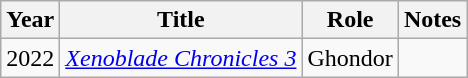<table class="wikitable sortable">
<tr>
<th>Year</th>
<th>Title</th>
<th>Role</th>
<th>Notes</th>
</tr>
<tr>
<td>2022</td>
<td><em><a href='#'>Xenoblade Chronicles 3</a></em></td>
<td>Ghondor</td>
<td></td>
</tr>
</table>
